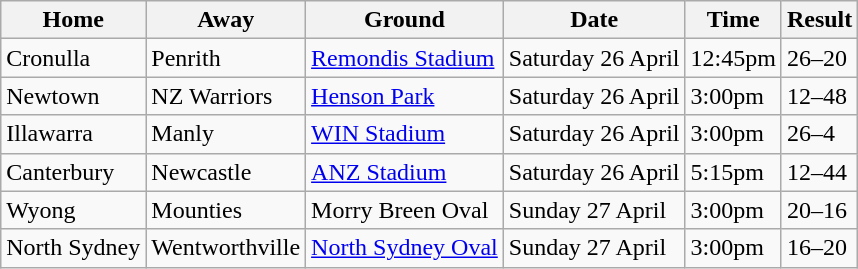<table class="wikitable">
<tr>
<th>Home</th>
<th>Away</th>
<th>Ground</th>
<th>Date</th>
<th>Time</th>
<th>Result</th>
</tr>
<tr>
<td>Cronulla</td>
<td>Penrith</td>
<td><a href='#'>Remondis Stadium</a></td>
<td>Saturday 26 April</td>
<td>12:45pm</td>
<td>26–20</td>
</tr>
<tr>
<td>Newtown</td>
<td>NZ Warriors</td>
<td><a href='#'>Henson Park</a></td>
<td>Saturday 26 April</td>
<td>3:00pm</td>
<td>12–48</td>
</tr>
<tr>
<td>Illawarra</td>
<td>Manly</td>
<td><a href='#'>WIN Stadium</a></td>
<td>Saturday 26 April</td>
<td>3:00pm</td>
<td>26–4</td>
</tr>
<tr>
<td>Canterbury</td>
<td>Newcastle</td>
<td><a href='#'>ANZ Stadium</a></td>
<td>Saturday 26 April</td>
<td>5:15pm</td>
<td>12–44</td>
</tr>
<tr>
<td>Wyong</td>
<td>Mounties</td>
<td>Morry Breen Oval</td>
<td>Sunday 27 April</td>
<td>3:00pm</td>
<td>20–16</td>
</tr>
<tr>
<td>North Sydney</td>
<td>Wentworthville</td>
<td><a href='#'>North Sydney Oval</a></td>
<td>Sunday 27 April</td>
<td>3:00pm</td>
<td>16–20</td>
</tr>
</table>
